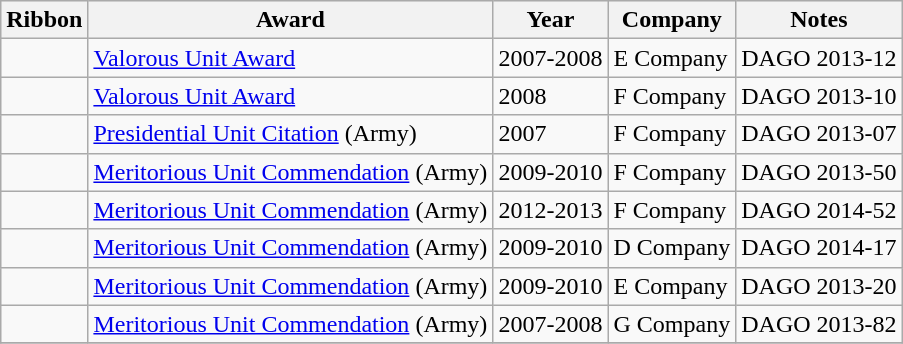<table class="wikitable">
<tr style="background:#efefef;">
<th>Ribbon</th>
<th>Award</th>
<th>Year</th>
<th>Company</th>
<th>Notes</th>
</tr>
<tr>
<td></td>
<td><a href='#'>Valorous Unit Award</a></td>
<td>2007-2008</td>
<td>E Company</td>
<td>DAGO 2013-12 </td>
</tr>
<tr>
<td></td>
<td><a href='#'>Valorous Unit Award</a></td>
<td>2008</td>
<td>F Company</td>
<td>DAGO 2013-10 </td>
</tr>
<tr>
<td></td>
<td><a href='#'>Presidential Unit Citation</a> (Army)</td>
<td>2007</td>
<td>F Company</td>
<td>DAGO 2013-07 </td>
</tr>
<tr>
<td></td>
<td><a href='#'>Meritorious Unit Commendation</a> (Army)</td>
<td>2009-2010</td>
<td>F Company</td>
<td>DAGO 2013-50 </td>
</tr>
<tr>
<td></td>
<td><a href='#'>Meritorious Unit Commendation</a> (Army)</td>
<td>2012-2013</td>
<td>F Company</td>
<td>DAGO 2014-52 </td>
</tr>
<tr>
<td></td>
<td><a href='#'>Meritorious Unit Commendation</a> (Army)</td>
<td>2009-2010</td>
<td>D Company</td>
<td>DAGO 2014-17 </td>
</tr>
<tr>
<td></td>
<td><a href='#'>Meritorious Unit Commendation</a> (Army)</td>
<td>2009-2010</td>
<td>E Company</td>
<td>DAGO 2013-20 </td>
</tr>
<tr>
<td></td>
<td><a href='#'>Meritorious Unit Commendation</a> (Army)</td>
<td>2007-2008</td>
<td>G Company</td>
<td>DAGO 2013-82 </td>
</tr>
<tr>
</tr>
</table>
